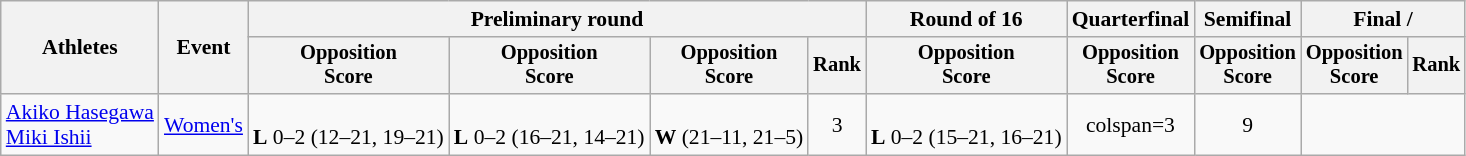<table class=wikitable style=font-size:90%;text-align:center>
<tr>
<th rowspan=2>Athletes</th>
<th rowspan=2>Event</th>
<th colspan=4>Preliminary round</th>
<th>Round of 16</th>
<th>Quarterfinal</th>
<th>Semifinal</th>
<th colspan=2>Final / </th>
</tr>
<tr style=font-size:95%>
<th>Opposition<br>Score</th>
<th>Opposition<br>Score</th>
<th>Opposition<br>Score</th>
<th>Rank</th>
<th>Opposition<br>Score</th>
<th>Opposition<br>Score</th>
<th>Opposition<br>Score</th>
<th>Opposition<br>Score</th>
<th>Rank</th>
</tr>
<tr>
<td align=left><a href='#'>Akiko Hasegawa</a><br><a href='#'>Miki Ishii</a></td>
<td align=left><a href='#'>Women's</a></td>
<td><br><strong>L</strong> 0–2 (12–21, 19–21)</td>
<td><br><strong>L</strong> 0–2 (16–21, 14–21)</td>
<td><br><strong>W</strong> (21–11, 21–5)</td>
<td>3</td>
<td><br><strong>L</strong> 0–2 (15–21, 16–21)</td>
<td>colspan=3 </td>
<td>9</td>
</tr>
</table>
